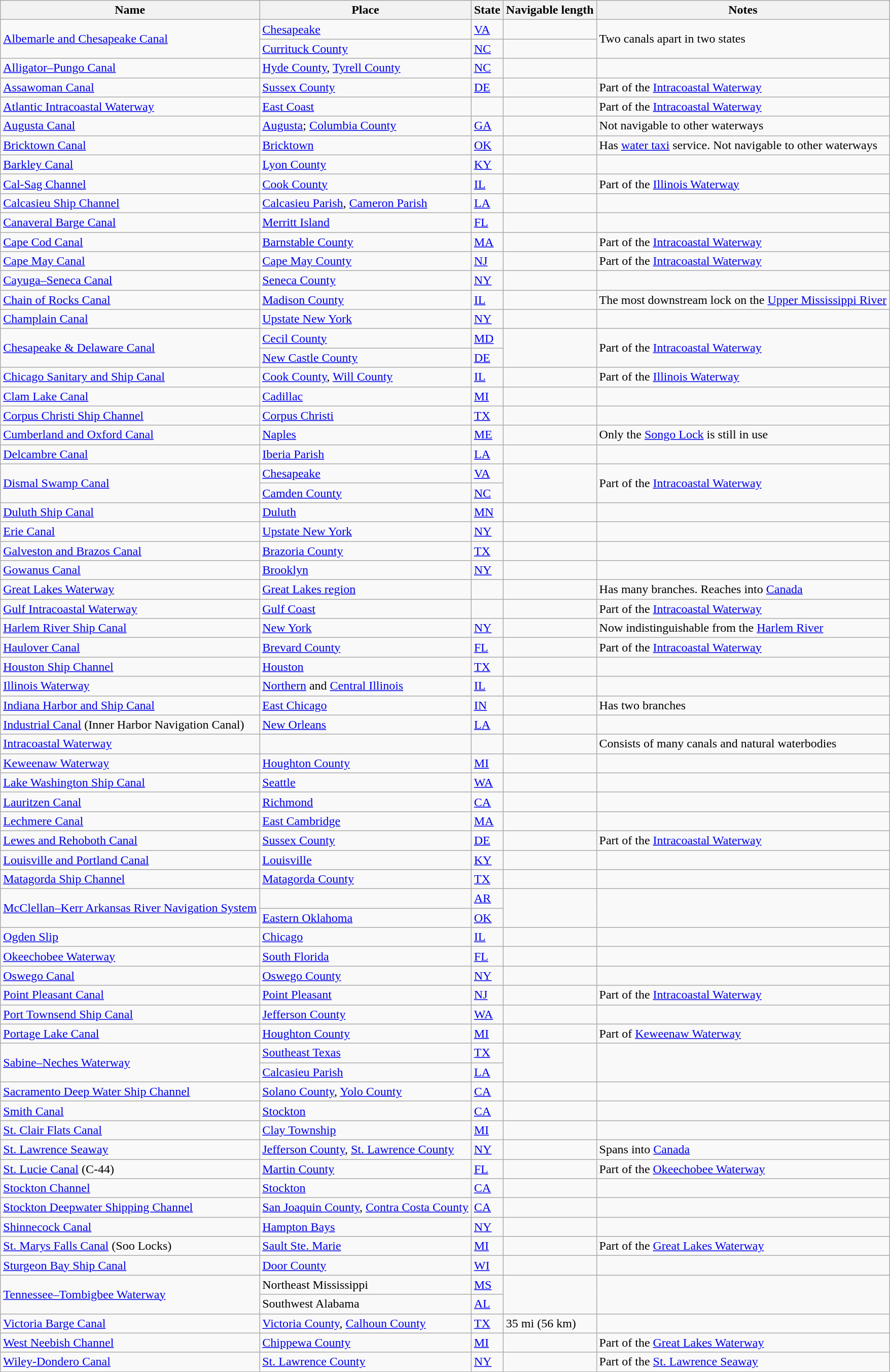<table class="wikitable sortable">
<tr>
<th>Name</th>
<th>Place</th>
<th>State</th>
<th data-sort-type="number">Navigable length</th>
<th class=unsortable>Notes</th>
</tr>
<tr>
<td rowspan=2><a href='#'>Albemarle and Chesapeake Canal</a></td>
<td><a href='#'>Chesapeake</a></td>
<td><a href='#'>VA</a></td>
<td></td>
<td rowspan=2>Two canals  apart in two states</td>
</tr>
<tr>
<td><a href='#'>Currituck County</a></td>
<td><a href='#'>NC</a></td>
<td></td>
</tr>
<tr>
<td><a href='#'>Alligator–Pungo Canal</a></td>
<td><a href='#'>Hyde County</a>, <a href='#'>Tyrell County</a></td>
<td><a href='#'>NC</a></td>
<td></td>
<td></td>
</tr>
<tr>
<td><a href='#'>Assawoman Canal</a></td>
<td><a href='#'>Sussex County</a></td>
<td><a href='#'>DE</a></td>
<td></td>
<td>Part of the <a href='#'>Intracoastal Waterway</a></td>
</tr>
<tr>
<td><a href='#'>Atlantic Intracoastal Waterway</a></td>
<td><a href='#'>East Coast</a></td>
<td></td>
<td></td>
<td>Part of the <a href='#'>Intracoastal Waterway</a></td>
</tr>
<tr>
<td><a href='#'>Augusta Canal</a></td>
<td><a href='#'>Augusta</a>; <a href='#'>Columbia County</a></td>
<td><a href='#'>GA</a></td>
<td></td>
<td>Not navigable to other waterways</td>
</tr>
<tr>
<td><a href='#'>Bricktown Canal</a></td>
<td><a href='#'>Bricktown</a></td>
<td><a href='#'>OK</a></td>
<td></td>
<td>Has <a href='#'>water taxi</a> service. Not navigable to other waterways</td>
</tr>
<tr>
<td><a href='#'>Barkley Canal</a></td>
<td><a href='#'>Lyon County</a></td>
<td><a href='#'>KY</a></td>
<td></td>
<td></td>
</tr>
<tr>
<td><a href='#'>Cal-Sag Channel</a></td>
<td><a href='#'>Cook County</a></td>
<td><a href='#'>IL</a></td>
<td></td>
<td>Part of the <a href='#'>Illinois Waterway</a></td>
</tr>
<tr>
<td><a href='#'>Calcasieu Ship Channel</a></td>
<td><a href='#'>Calcasieu Parish</a>, <a href='#'>Cameron Parish</a></td>
<td><a href='#'>LA</a></td>
<td></td>
<td></td>
</tr>
<tr>
<td><a href='#'>Canaveral Barge Canal</a></td>
<td><a href='#'>Merritt Island</a></td>
<td><a href='#'>FL</a></td>
<td></td>
<td></td>
</tr>
<tr>
<td><a href='#'>Cape Cod Canal</a></td>
<td><a href='#'>Barnstable County</a></td>
<td><a href='#'>MA</a></td>
<td></td>
<td>Part of the <a href='#'>Intracoastal Waterway</a></td>
</tr>
<tr>
<td><a href='#'>Cape May Canal</a></td>
<td><a href='#'>Cape May County</a></td>
<td><a href='#'>NJ</a></td>
<td></td>
<td>Part of the <a href='#'>Intracoastal Waterway</a></td>
</tr>
<tr>
<td><a href='#'>Cayuga–Seneca Canal</a></td>
<td><a href='#'>Seneca County</a></td>
<td><a href='#'>NY</a></td>
<td></td>
<td></td>
</tr>
<tr>
<td><a href='#'>Chain of Rocks Canal</a></td>
<td><a href='#'>Madison County</a></td>
<td><a href='#'>IL</a></td>
<td></td>
<td>The most downstream lock on the <a href='#'>Upper Mississippi River</a></td>
</tr>
<tr>
<td><a href='#'>Champlain Canal</a></td>
<td><a href='#'>Upstate New York</a></td>
<td><a href='#'>NY</a></td>
<td></td>
<td></td>
</tr>
<tr>
<td rowspan=2><a href='#'>Chesapeake & Delaware Canal</a></td>
<td><a href='#'>Cecil County</a></td>
<td><a href='#'>MD</a></td>
<td rowspan=2></td>
<td rowspan=2>Part of the <a href='#'>Intracoastal Waterway</a></td>
</tr>
<tr>
<td><a href='#'>New Castle County</a></td>
<td><a href='#'>DE</a></td>
</tr>
<tr>
<td><a href='#'>Chicago Sanitary and Ship Canal</a></td>
<td><a href='#'>Cook County</a>, <a href='#'>Will County</a></td>
<td><a href='#'>IL</a></td>
<td></td>
<td>Part of the <a href='#'>Illinois Waterway</a></td>
</tr>
<tr>
<td><a href='#'>Clam Lake Canal</a></td>
<td><a href='#'>Cadillac</a></td>
<td><a href='#'>MI</a></td>
<td></td>
<td></td>
</tr>
<tr>
<td><a href='#'>Corpus Christi Ship Channel</a></td>
<td><a href='#'>Corpus Christi</a></td>
<td><a href='#'>TX</a></td>
<td></td>
<td></td>
</tr>
<tr>
<td><a href='#'>Cumberland and Oxford Canal</a></td>
<td><a href='#'>Naples</a></td>
<td><a href='#'>ME</a></td>
<td></td>
<td>Only the <a href='#'>Songo Lock</a> is still in use</td>
</tr>
<tr>
<td><a href='#'>Delcambre Canal</a></td>
<td><a href='#'>Iberia Parish</a></td>
<td><a href='#'>LA</a></td>
<td></td>
<td></td>
</tr>
<tr>
<td rowspan=2><a href='#'>Dismal Swamp Canal</a></td>
<td><a href='#'>Chesapeake</a></td>
<td><a href='#'>VA</a></td>
<td rowspan=2></td>
<td rowspan=2>Part of the <a href='#'>Intracoastal Waterway</a></td>
</tr>
<tr>
<td><a href='#'>Camden County</a></td>
<td><a href='#'>NC</a></td>
</tr>
<tr>
<td><a href='#'>Duluth Ship Canal</a></td>
<td><a href='#'>Duluth</a></td>
<td><a href='#'>MN</a></td>
<td></td>
<td></td>
</tr>
<tr>
<td><a href='#'>Erie Canal</a></td>
<td><a href='#'>Upstate New York</a></td>
<td><a href='#'>NY</a></td>
<td></td>
<td></td>
</tr>
<tr>
<td><a href='#'>Galveston and Brazos Canal</a></td>
<td><a href='#'>Brazoria County</a></td>
<td><a href='#'>TX</a></td>
<td></td>
<td></td>
</tr>
<tr>
<td><a href='#'>Gowanus Canal</a></td>
<td><a href='#'>Brooklyn</a></td>
<td><a href='#'>NY</a></td>
<td></td>
<td></td>
</tr>
<tr>
<td><a href='#'>Great Lakes Waterway</a></td>
<td><a href='#'>Great Lakes region</a></td>
<td></td>
<td></td>
<td>Has many branches. Reaches into <a href='#'>Canada</a></td>
</tr>
<tr>
<td><a href='#'>Gulf Intracoastal Waterway</a></td>
<td><a href='#'>Gulf Coast</a></td>
<td></td>
<td></td>
<td>Part of the <a href='#'>Intracoastal Waterway</a></td>
</tr>
<tr>
<td><a href='#'>Harlem River Ship Canal</a></td>
<td><a href='#'>New York</a></td>
<td><a href='#'>NY</a></td>
<td></td>
<td>Now indistinguishable from the <a href='#'>Harlem River</a></td>
</tr>
<tr>
<td><a href='#'>Haulover Canal</a></td>
<td><a href='#'>Brevard County</a></td>
<td><a href='#'>FL</a></td>
<td></td>
<td>Part of the <a href='#'>Intracoastal Waterway</a></td>
</tr>
<tr>
<td><a href='#'>Houston Ship Channel</a></td>
<td><a href='#'>Houston</a></td>
<td><a href='#'>TX</a></td>
<td></td>
<td></td>
</tr>
<tr>
<td><a href='#'>Illinois Waterway</a></td>
<td><a href='#'>Northern</a> and <a href='#'>Central Illinois</a></td>
<td><a href='#'>IL</a></td>
<td></td>
<td></td>
</tr>
<tr>
<td><a href='#'>Indiana Harbor and Ship Canal</a></td>
<td><a href='#'>East Chicago</a></td>
<td><a href='#'>IN</a></td>
<td></td>
<td>Has two branches</td>
</tr>
<tr>
<td><a href='#'>Industrial Canal</a> (Inner Harbor Navigation Canal)</td>
<td><a href='#'>New Orleans</a></td>
<td><a href='#'>LA</a></td>
<td></td>
<td></td>
</tr>
<tr>
<td><a href='#'>Intracoastal Waterway</a></td>
<td></td>
<td></td>
<td></td>
<td>Consists of many canals and natural waterbodies</td>
</tr>
<tr>
<td><a href='#'>Keweenaw Waterway</a></td>
<td><a href='#'>Houghton County</a></td>
<td><a href='#'>MI</a></td>
<td></td>
<td></td>
</tr>
<tr>
<td><a href='#'>Lake Washington Ship Canal</a></td>
<td><a href='#'>Seattle</a></td>
<td><a href='#'>WA</a></td>
<td></td>
<td></td>
</tr>
<tr>
<td><a href='#'>Lauritzen Canal</a></td>
<td><a href='#'>Richmond</a></td>
<td><a href='#'>CA</a></td>
<td></td>
<td></td>
</tr>
<tr>
<td><a href='#'>Lechmere Canal</a></td>
<td><a href='#'>East Cambridge</a></td>
<td><a href='#'>MA</a></td>
<td></td>
<td></td>
</tr>
<tr>
<td><a href='#'>Lewes and Rehoboth Canal</a></td>
<td><a href='#'>Sussex County</a></td>
<td><a href='#'>DE</a></td>
<td></td>
<td>Part of the <a href='#'>Intracoastal Waterway</a></td>
</tr>
<tr>
<td><a href='#'>Louisville and Portland Canal</a></td>
<td><a href='#'>Louisville</a></td>
<td><a href='#'>KY</a></td>
<td></td>
<td></td>
</tr>
<tr>
<td><a href='#'>Matagorda Ship Channel</a></td>
<td><a href='#'>Matagorda County</a></td>
<td><a href='#'>TX</a></td>
<td></td>
<td></td>
</tr>
<tr>
<td rowspan=2><a href='#'>McClellan–Kerr Arkansas River Navigation System</a></td>
<td></td>
<td><a href='#'>AR</a></td>
<td rowspan=2></td>
<td rowspan=2></td>
</tr>
<tr>
<td><a href='#'>Eastern Oklahoma</a></td>
<td><a href='#'>OK</a></td>
</tr>
<tr>
<td><a href='#'>Ogden Slip</a></td>
<td><a href='#'>Chicago</a></td>
<td><a href='#'>IL</a></td>
<td></td>
<td></td>
</tr>
<tr>
<td><a href='#'>Okeechobee Waterway</a></td>
<td><a href='#'>South Florida</a></td>
<td><a href='#'>FL</a></td>
<td></td>
<td></td>
</tr>
<tr>
<td><a href='#'>Oswego Canal</a></td>
<td><a href='#'>Oswego County</a></td>
<td><a href='#'>NY</a></td>
<td></td>
<td></td>
</tr>
<tr>
<td><a href='#'>Point Pleasant Canal</a></td>
<td><a href='#'>Point Pleasant</a></td>
<td><a href='#'>NJ</a></td>
<td></td>
<td>Part of the <a href='#'>Intracoastal Waterway</a></td>
</tr>
<tr>
<td><a href='#'>Port Townsend Ship Canal</a></td>
<td><a href='#'>Jefferson County</a></td>
<td><a href='#'>WA</a></td>
<td></td>
<td></td>
</tr>
<tr>
<td><a href='#'>Portage Lake Canal</a></td>
<td><a href='#'>Houghton County</a></td>
<td><a href='#'>MI</a></td>
<td></td>
<td>Part of <a href='#'>Keweenaw Waterway</a></td>
</tr>
<tr>
<td rowspan=2><a href='#'>Sabine–Neches Waterway</a></td>
<td><a href='#'>Southeast Texas</a></td>
<td><a href='#'>TX</a></td>
<td rowspan=2></td>
<td rowspan=2></td>
</tr>
<tr>
<td><a href='#'>Calcasieu Parish</a></td>
<td><a href='#'>LA</a></td>
</tr>
<tr>
<td><a href='#'>Sacramento Deep Water Ship Channel</a></td>
<td><a href='#'>Solano County</a>, <a href='#'>Yolo County</a></td>
<td><a href='#'>CA</a></td>
<td></td>
<td></td>
</tr>
<tr>
<td><a href='#'>Smith Canal</a></td>
<td><a href='#'>Stockton</a></td>
<td><a href='#'>CA</a></td>
<td></td>
<td></td>
</tr>
<tr>
<td><a href='#'>St. Clair Flats Canal</a></td>
<td><a href='#'>Clay Township</a></td>
<td><a href='#'>MI</a></td>
<td></td>
<td></td>
</tr>
<tr>
<td><a href='#'>St. Lawrence Seaway</a></td>
<td><a href='#'>Jefferson County</a>, <a href='#'>St. Lawrence County</a></td>
<td><a href='#'>NY</a></td>
<td></td>
<td>Spans into <a href='#'>Canada</a></td>
</tr>
<tr>
<td><a href='#'>St. Lucie Canal</a> (C-44)</td>
<td><a href='#'>Martin County</a></td>
<td><a href='#'>FL</a></td>
<td></td>
<td>Part of the <a href='#'>Okeechobee Waterway</a></td>
</tr>
<tr>
<td><a href='#'>Stockton Channel</a></td>
<td><a href='#'>Stockton</a></td>
<td><a href='#'>CA</a></td>
<td></td>
<td></td>
</tr>
<tr>
<td><a href='#'>Stockton Deepwater Shipping Channel</a></td>
<td><a href='#'>San Joaquin County</a>, <a href='#'>Contra Costa County</a></td>
<td><a href='#'>CA</a></td>
<td></td>
<td></td>
</tr>
<tr>
<td><a href='#'>Shinnecock Canal</a></td>
<td><a href='#'>Hampton Bays</a></td>
<td><a href='#'>NY</a></td>
<td></td>
<td></td>
</tr>
<tr>
<td><a href='#'>St. Marys Falls Canal</a> (Soo Locks)</td>
<td><a href='#'>Sault Ste. Marie</a></td>
<td><a href='#'>MI</a></td>
<td></td>
<td>Part of the <a href='#'>Great Lakes Waterway</a></td>
</tr>
<tr>
<td><a href='#'>Sturgeon Bay Ship Canal</a></td>
<td><a href='#'>Door County</a></td>
<td><a href='#'>WI</a></td>
<td></td>
<td></td>
</tr>
<tr>
<td rowspan=2><a href='#'>Tennessee–Tombigbee Waterway</a></td>
<td>Northeast Mississippi</td>
<td><a href='#'>MS</a></td>
<td rowspan=2></td>
<td rowspan=2></td>
</tr>
<tr>
<td>Southwest Alabama</td>
<td><a href='#'>AL</a></td>
</tr>
<tr>
<td><a href='#'>Victoria Barge Canal</a></td>
<td><a href='#'>Victoria County</a>, <a href='#'>Calhoun County</a></td>
<td><a href='#'>TX</a></td>
<td>35 mi (56 km)</td>
<td></td>
</tr>
<tr>
<td><a href='#'>West Neebish Channel</a></td>
<td><a href='#'>Chippewa County</a></td>
<td><a href='#'>MI</a></td>
<td></td>
<td>Part of the <a href='#'>Great Lakes Waterway</a></td>
</tr>
<tr>
<td><a href='#'>Wiley-Dondero Canal</a></td>
<td><a href='#'>St. Lawrence County</a></td>
<td><a href='#'>NY</a></td>
<td></td>
<td>Part of the <a href='#'>St. Lawrence Seaway</a></td>
</tr>
</table>
